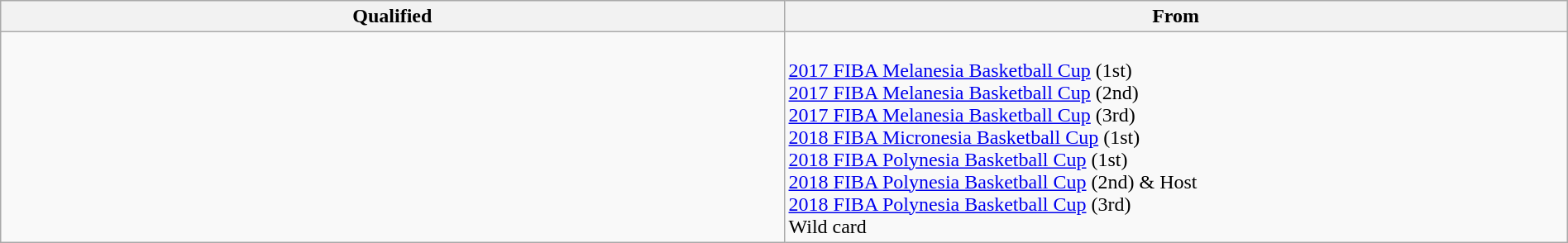<table class="wikitable" style="width:100%;">
<tr>
<th width=15%>Qualified</th>
<th width=15%>From</th>
</tr>
<tr>
<td valign=top><br><br>
<br>
<br>
<br>
<br>
<br>
<br>
</td>
<td valign=top><br><a href='#'>2017 FIBA Melanesia Basketball Cup</a> (1st)<br>
<a href='#'>2017 FIBA Melanesia Basketball Cup</a> (2nd)<br>
<a href='#'>2017 FIBA Melanesia Basketball Cup</a> (3rd)<br>
<a href='#'>2018 FIBA Micronesia Basketball Cup</a> (1st)<br>
<a href='#'>2018 FIBA Polynesia Basketball Cup</a> (1st)<br>
<a href='#'>2018 FIBA Polynesia Basketball Cup</a> (2nd) & Host<br>
<a href='#'>2018 FIBA Polynesia Basketball Cup</a> (3rd)<br>
Wild card</td>
</tr>
</table>
